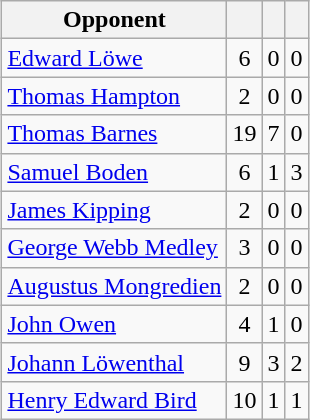<table class="wikitable" style="text-align:center; margin:1em auto 1em auto;">
<tr>
<th>Opponent</th>
<th></th>
<th></th>
<th></th>
</tr>
<tr>
<td style="text-align:left;"><a href='#'>Edward Löwe</a></td>
<td>6</td>
<td>0</td>
<td>0</td>
</tr>
<tr>
<td style="text-align:left;"><a href='#'>Thomas Hampton</a></td>
<td>2</td>
<td>0</td>
<td>0</td>
</tr>
<tr>
<td style="text-align:left;"><a href='#'>Thomas Barnes</a></td>
<td>19</td>
<td>7</td>
<td>0</td>
</tr>
<tr>
<td style="text-align:left;"><a href='#'>Samuel Boden</a></td>
<td>6</td>
<td>1</td>
<td>3</td>
</tr>
<tr>
<td style="text-align:left;"><a href='#'>James Kipping</a></td>
<td>2</td>
<td>0</td>
<td>0</td>
</tr>
<tr>
<td style="text-align:left;"><a href='#'>George Webb Medley</a></td>
<td>3</td>
<td>0</td>
<td>0</td>
</tr>
<tr>
<td style="text-align:left;"><a href='#'>Augustus Mongredien</a></td>
<td>2</td>
<td>0</td>
<td>0</td>
</tr>
<tr>
<td style="text-align:left;"><a href='#'>John Owen</a></td>
<td>4</td>
<td>1</td>
<td>0</td>
</tr>
<tr>
<td style="text-align:left;"><a href='#'>Johann Löwenthal</a></td>
<td>9</td>
<td>3</td>
<td>2</td>
</tr>
<tr>
<td style="text-align:left;"><a href='#'>Henry Edward Bird</a></td>
<td>10</td>
<td>1</td>
<td>1</td>
</tr>
</table>
